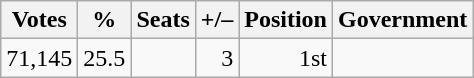<table class="wikitable" style="text-align: right;">
<tr>
<th>Votes</th>
<th>%</th>
<th>Seats</th>
<th>+/–</th>
<th>Position</th>
<th>Government</th>
</tr>
<tr>
<td>71,145</td>
<td>25.5</td>
<td></td>
<td> 3</td>
<td>1st</td>
<td></td>
</tr>
</table>
